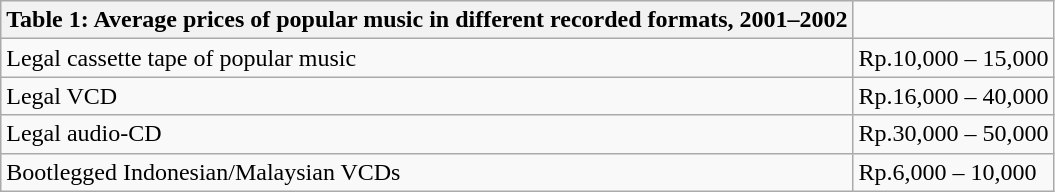<table class="wikitable">
<tr>
<th><strong>Table 1: Average prices of popular music in different recorded formats, 2001–2002</strong></th>
</tr>
<tr>
<td>Legal cassette tape of popular music</td>
<td>Rp.10,000 – 15,000</td>
</tr>
<tr>
<td>Legal VCD</td>
<td>Rp.16,000 – 40,000</td>
</tr>
<tr>
<td>Legal audio-CD</td>
<td>Rp.30,000 – 50,000</td>
</tr>
<tr>
<td>Bootlegged Indonesian/Malaysian VCDs</td>
<td>Rp.6,000 – 10,000</td>
</tr>
</table>
